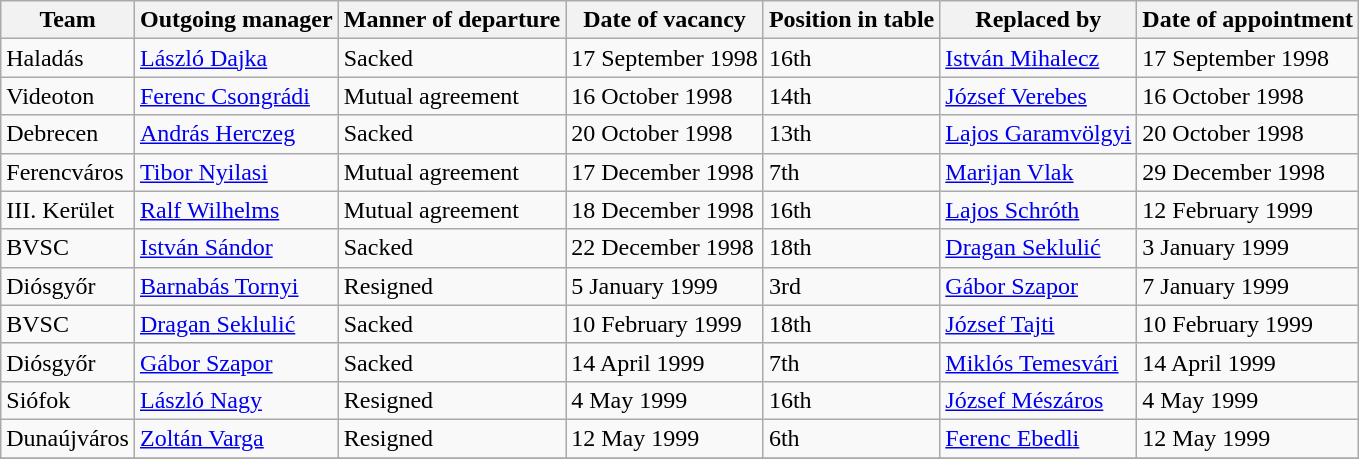<table class="wikitable">
<tr>
<th>Team</th>
<th>Outgoing manager</th>
<th>Manner of departure</th>
<th>Date of vacancy</th>
<th>Position in table</th>
<th>Replaced by</th>
<th>Date of appointment</th>
</tr>
<tr>
<td>Haladás</td>
<td> <a href='#'>László Dajka</a></td>
<td>Sacked</td>
<td>17 September 1998</td>
<td>16th</td>
<td> <a href='#'>István Mihalecz</a></td>
<td>17 September 1998</td>
</tr>
<tr>
<td>Videoton</td>
<td> <a href='#'>Ferenc Csongrádi</a></td>
<td>Mutual agreement</td>
<td>16 October 1998</td>
<td>14th</td>
<td> <a href='#'>József Verebes</a></td>
<td>16 October 1998</td>
</tr>
<tr>
<td>Debrecen</td>
<td> <a href='#'>András Herczeg</a></td>
<td>Sacked</td>
<td>20 October 1998</td>
<td>13th</td>
<td> <a href='#'>Lajos Garamvölgyi</a></td>
<td>20 October 1998</td>
</tr>
<tr>
<td>Ferencváros</td>
<td> <a href='#'>Tibor Nyilasi</a></td>
<td>Mutual agreement</td>
<td>17 December 1998</td>
<td>7th</td>
<td> <a href='#'>Marijan Vlak</a></td>
<td>29 December 1998</td>
</tr>
<tr>
<td>III. Kerület</td>
<td> <a href='#'>Ralf Wilhelms</a></td>
<td>Mutual agreement</td>
<td>18 December 1998</td>
<td>16th</td>
<td> <a href='#'>Lajos Schróth</a></td>
<td>12 February 1999</td>
</tr>
<tr>
<td>BVSC</td>
<td> <a href='#'>István Sándor</a></td>
<td>Sacked</td>
<td>22 December 1998</td>
<td>18th</td>
<td> <a href='#'>Dragan Seklulić</a></td>
<td>3 January 1999</td>
</tr>
<tr>
<td>Diósgyőr</td>
<td> <a href='#'>Barnabás Tornyi</a></td>
<td>Resigned</td>
<td>5 January 1999</td>
<td>3rd</td>
<td> <a href='#'>Gábor Szapor</a></td>
<td>7 January 1999</td>
</tr>
<tr>
<td>BVSC</td>
<td> <a href='#'>Dragan Seklulić</a></td>
<td>Sacked</td>
<td>10 February 1999</td>
<td>18th</td>
<td> <a href='#'>József Tajti</a></td>
<td>10 February 1999</td>
</tr>
<tr>
<td>Diósgyőr</td>
<td> <a href='#'>Gábor Szapor</a></td>
<td>Sacked</td>
<td>14 April 1999</td>
<td>7th</td>
<td> <a href='#'>Miklós Temesvári</a></td>
<td>14 April 1999</td>
</tr>
<tr>
<td>Siófok</td>
<td> <a href='#'>László Nagy</a></td>
<td>Resigned</td>
<td>4 May 1999</td>
<td>16th</td>
<td> <a href='#'>József Mészáros</a></td>
<td>4 May 1999</td>
</tr>
<tr>
<td>Dunaújváros</td>
<td> <a href='#'>Zoltán Varga</a></td>
<td>Resigned</td>
<td>12 May 1999</td>
<td>6th</td>
<td> <a href='#'>Ferenc Ebedli</a></td>
<td>12 May 1999</td>
</tr>
<tr>
</tr>
</table>
